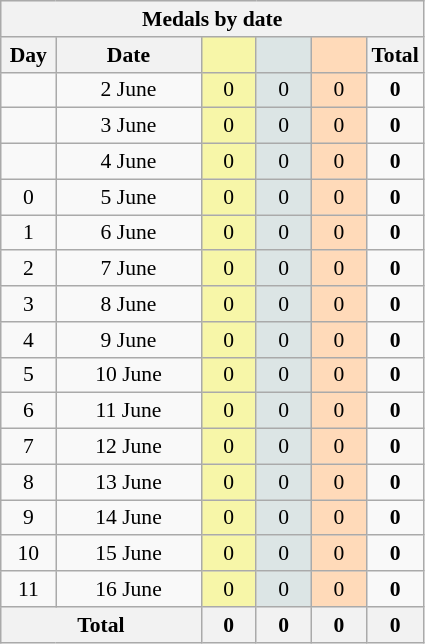<table class="wikitable" style="font-size:90%; text-align:center;">
<tr style="background:#efefef;">
<th colspan=6><strong>Medals by date</strong></th>
</tr>
<tr>
<th width=30><strong>Day</strong></th>
<th width=90><strong>Date</strong></th>
<th width=30 style="background:#F7F6A8;"></th>
<th width=30 style="background:#DCE5E5;"></th>
<th width=30 style="background:#FFDAB9;"></th>
<th width=30><strong>Total</strong></th>
</tr>
<tr>
<td></td>
<td>2 June</td>
<td style="background:#F7F6A8;">0</td>
<td style="background:#DCE5E5;">0</td>
<td style="background:#FFDAB9;">0</td>
<td><strong>0</strong></td>
</tr>
<tr>
<td></td>
<td>3 June</td>
<td style="background:#F7F6A8;">0</td>
<td style="background:#DCE5E5;">0</td>
<td style="background:#FFDAB9;">0</td>
<td><strong>0</strong></td>
</tr>
<tr>
<td></td>
<td>4 June</td>
<td style="background:#F7F6A8;">0</td>
<td style="background:#DCE5E5;">0</td>
<td style="background:#FFDAB9;">0</td>
<td><strong>0</strong></td>
</tr>
<tr>
<td>0</td>
<td>5 June</td>
<td style="background:#F7F6A8;">0</td>
<td style="background:#DCE5E5;">0</td>
<td style="background:#FFDAB9;">0</td>
<td><strong>0</strong></td>
</tr>
<tr>
<td>1</td>
<td>6 June</td>
<td style="background:#F7F6A8;">0</td>
<td style="background:#DCE5E5;">0</td>
<td style="background:#FFDAB9;">0</td>
<td><strong>0</strong></td>
</tr>
<tr>
<td>2</td>
<td>7 June</td>
<td style="background:#F7F6A8;">0</td>
<td style="background:#DCE5E5;">0</td>
<td style="background:#FFDAB9;">0</td>
<td><strong>0</strong></td>
</tr>
<tr>
<td>3</td>
<td>8 June</td>
<td style="background:#F7F6A8;">0</td>
<td style="background:#DCE5E5;">0</td>
<td style="background:#FFDAB9;">0</td>
<td><strong>0</strong></td>
</tr>
<tr>
<td>4</td>
<td>9 June</td>
<td style="background:#F7F6A8;">0</td>
<td style="background:#DCE5E5;">0</td>
<td style="background:#FFDAB9;">0</td>
<td><strong>0</strong></td>
</tr>
<tr>
<td>5</td>
<td>10 June</td>
<td style="background:#F7F6A8;">0</td>
<td style="background:#DCE5E5;">0</td>
<td style="background:#FFDAB9;">0</td>
<td><strong>0</strong></td>
</tr>
<tr>
<td>6</td>
<td>11 June</td>
<td style="background:#F7F6A8;">0</td>
<td style="background:#DCE5E5;">0</td>
<td style="background:#FFDAB9;">0</td>
<td><strong>0</strong></td>
</tr>
<tr>
<td>7</td>
<td>12 June</td>
<td style="background:#F7F6A8;">0</td>
<td style="background:#DCE5E5;">0</td>
<td style="background:#FFDAB9;">0</td>
<td><strong>0</strong></td>
</tr>
<tr>
<td>8</td>
<td>13 June</td>
<td style="background:#F7F6A8;">0</td>
<td style="background:#DCE5E5;">0</td>
<td style="background:#FFDAB9;">0</td>
<td><strong>0</strong></td>
</tr>
<tr>
<td>9</td>
<td>14 June</td>
<td style="background:#F7F6A8;">0</td>
<td style="background:#DCE5E5;">0</td>
<td style="background:#FFDAB9;">0</td>
<td><strong>0</strong></td>
</tr>
<tr>
<td>10</td>
<td>15 June</td>
<td style="background:#F7F6A8;">0</td>
<td style="background:#DCE5E5;">0</td>
<td style="background:#FFDAB9;">0</td>
<td><strong>0</strong></td>
</tr>
<tr>
<td>11</td>
<td>16 June</td>
<td style="background:#F7F6A8;">0</td>
<td style="background:#DCE5E5;">0</td>
<td style="background:#FFDAB9;">0</td>
<td><strong>0</strong></td>
</tr>
<tr>
<th colspan="2"><strong>Total</strong></th>
<th><strong>0</strong></th>
<th><strong>0</strong></th>
<th><strong>0</strong></th>
<th><strong>0</strong></th>
</tr>
</table>
